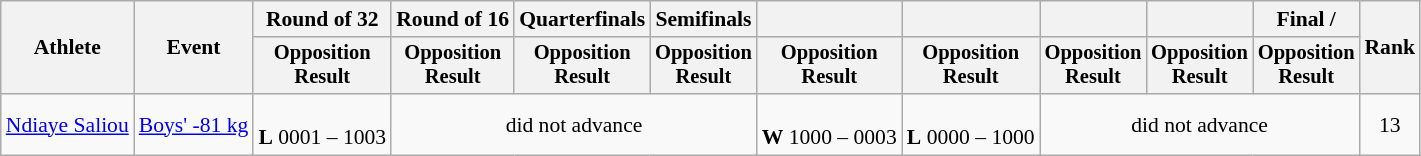<table class="wikitable" style="font-size:90%">
<tr>
<th rowspan="2">Athlete</th>
<th rowspan="2">Event</th>
<th>Round of 32</th>
<th>Round of 16</th>
<th>Quarterfinals</th>
<th>Semifinals</th>
<th></th>
<th></th>
<th></th>
<th></th>
<th>Final / </th>
<th rowspan=2>Rank</th>
</tr>
<tr style="font-size:95%">
<th>Opposition<br>Result</th>
<th>Opposition<br>Result</th>
<th>Opposition<br>Result</th>
<th>Opposition<br>Result</th>
<th>Opposition<br>Result</th>
<th>Opposition<br>Result</th>
<th>Opposition<br>Result</th>
<th>Opposition<br>Result</th>
<th>Opposition<br>Result</th>
</tr>
<tr align=center>
<td align=left><a href='#'>Ndiaye Saliou</a></td>
<td align=left><a href='#'>Boys' -81 kg</a></td>
<td><br><strong>L</strong> 0001 – 1003</td>
<td colspan=3>did not advance</td>
<td><br><strong>W</strong> 1000 – 0003</td>
<td><br><strong>L</strong> 0000 – 1000</td>
<td colspan=3>did not advance</td>
<td>13</td>
</tr>
</table>
